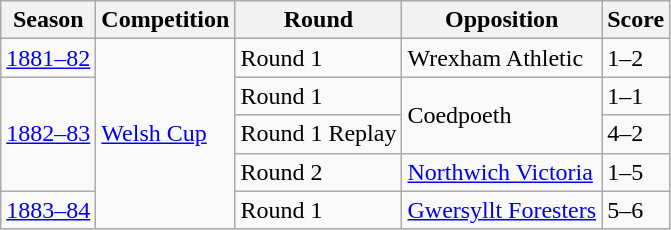<table class="wikitable">
<tr>
<th>Season</th>
<th>Competition</th>
<th>Round</th>
<th>Opposition</th>
<th>Score</th>
</tr>
<tr>
<td><a href='#'>1881–82</a></td>
<td rowspan="5"><a href='#'>Welsh Cup</a></td>
<td>Round 1</td>
<td>Wrexham Athletic</td>
<td>1–2</td>
</tr>
<tr>
<td rowspan="3"><a href='#'>1882–83</a></td>
<td>Round 1</td>
<td rowspan="2">Coedpoeth</td>
<td>1–1</td>
</tr>
<tr>
<td>Round 1 Replay</td>
<td>4–2</td>
</tr>
<tr>
<td>Round 2</td>
<td><a href='#'>Northwich Victoria</a></td>
<td>1–5</td>
</tr>
<tr>
<td><a href='#'>1883–84</a></td>
<td>Round 1</td>
<td><a href='#'>Gwersyllt Foresters</a></td>
<td>5–6</td>
</tr>
</table>
